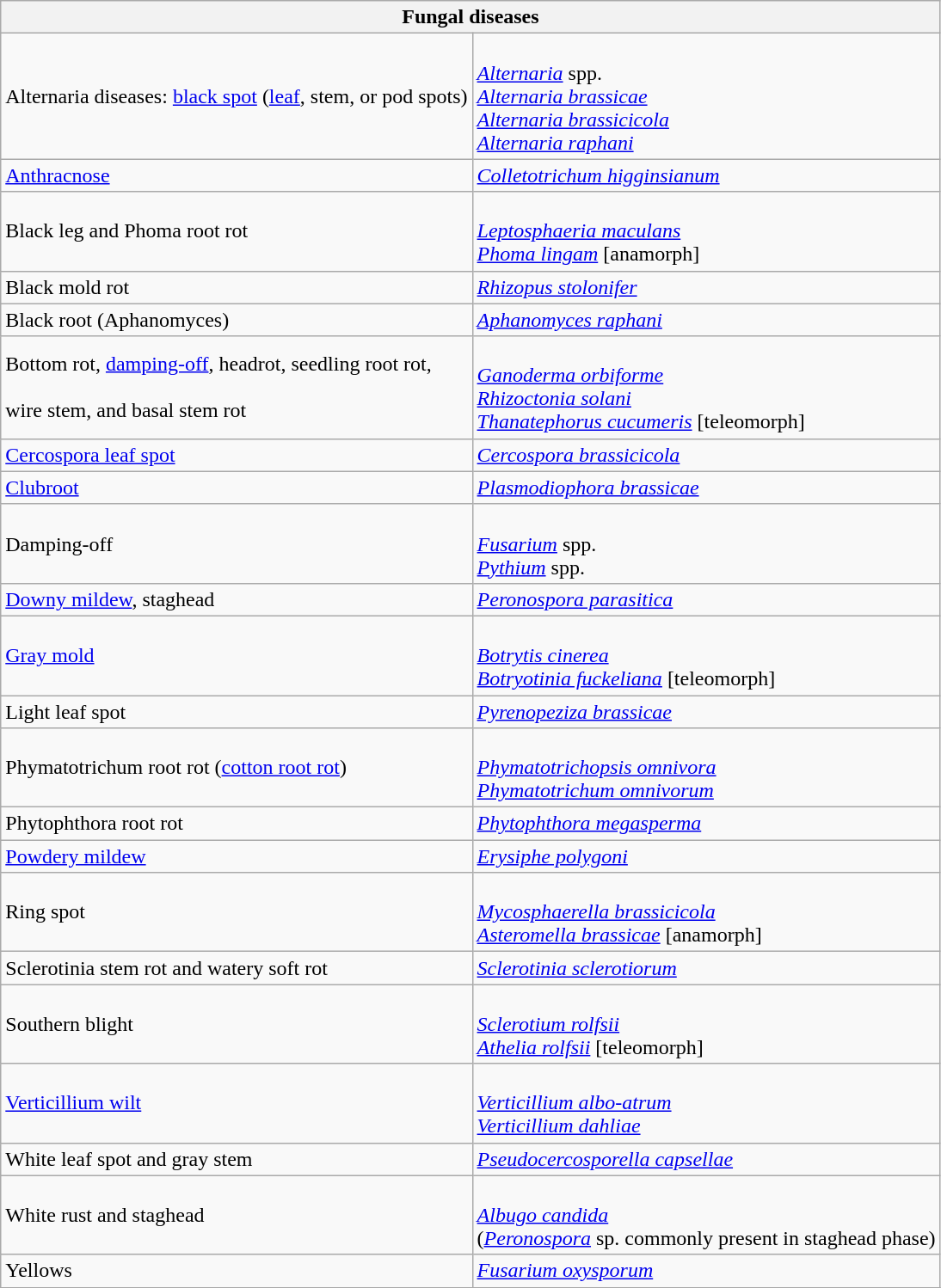<table class="wikitable" style="clear">
<tr>
<th colspan=2><strong>Fungal diseases</strong><br></th>
</tr>
<tr>
<td>Alternaria diseases: <a href='#'>black spot</a> (<a href='#'>leaf</a>, stem, or pod spots)</td>
<td><br><em><a href='#'>Alternaria</a></em> spp. <br>
<em><a href='#'>Alternaria brassicae</a></em><br>
<em><a href='#'>Alternaria brassicicola</a></em><br>
<em><a href='#'>Alternaria raphani</a></em></td>
</tr>
<tr>
<td><a href='#'>Anthracnose</a></td>
<td><em><a href='#'>Colletotrichum higginsianum</a></em></td>
</tr>
<tr>
<td>Black leg and Phoma root rot</td>
<td><br><em><a href='#'>Leptosphaeria maculans</a></em><br>
<em><a href='#'>Phoma lingam</a></em> [anamorph]</td>
</tr>
<tr>
<td>Black mold rot</td>
<td><em><a href='#'>Rhizopus stolonifer</a></em></td>
</tr>
<tr>
<td>Black root (Aphanomyces)</td>
<td><em><a href='#'>Aphanomyces raphani</a></em></td>
</tr>
<tr>
<td>Bottom rot, <a href='#'>damping-off</a>, headrot, seedling root rot, <br><br>wire stem, and basal stem rot</td>
<td><br><em><a href='#'>Ganoderma orbiforme</a></em><br>
<em><a href='#'>Rhizoctonia solani</a></em><br>
<em><a href='#'>Thanatephorus cucumeris</a></em> [teleomorph]</td>
</tr>
<tr>
<td><a href='#'>Cercospora leaf spot</a></td>
<td><em><a href='#'>Cercospora brassicicola</a></em></td>
</tr>
<tr>
<td><a href='#'>Clubroot</a></td>
<td><em><a href='#'>Plasmodiophora brassicae</a></em></td>
</tr>
<tr>
<td>Damping-off</td>
<td><br><em><a href='#'>Fusarium</a></em> spp. <br>
<em><a href='#'>Pythium</a></em> spp.</td>
</tr>
<tr>
<td><a href='#'>Downy mildew</a>, staghead</td>
<td><em><a href='#'>Peronospora parasitica</a></em></td>
</tr>
<tr>
<td><a href='#'>Gray mold</a></td>
<td><br><em><a href='#'>Botrytis cinerea</a></em><br>
<em><a href='#'>Botryotinia fuckeliana</a></em> [teleomorph]</td>
</tr>
<tr>
<td>Light leaf spot</td>
<td><em><a href='#'>Pyrenopeziza brassicae</a></em></td>
</tr>
<tr>
<td>Phymatotrichum root rot (<a href='#'>cotton root rot</a>)</td>
<td><br><em><a href='#'>Phymatotrichopsis omnivora</a></em> <br>
 <em><a href='#'>Phymatotrichum omnivorum</a></em></td>
</tr>
<tr>
<td>Phytophthora root rot</td>
<td><em><a href='#'>Phytophthora megasperma</a></em></td>
</tr>
<tr>
<td><a href='#'>Powdery mildew</a></td>
<td><em><a href='#'>Erysiphe polygoni</a></em></td>
</tr>
<tr>
<td>Ring spot</td>
<td><br><em><a href='#'>Mycosphaerella brassicicola</a></em><br>
<em><a href='#'>Asteromella brassicae</a></em> [anamorph]</td>
</tr>
<tr>
<td>Sclerotinia stem rot and watery soft rot</td>
<td><em><a href='#'>Sclerotinia sclerotiorum</a></em></td>
</tr>
<tr>
<td>Southern blight</td>
<td><br><em><a href='#'>Sclerotium rolfsii</a></em><br>
<em><a href='#'>Athelia rolfsii</a></em> [teleomorph]</td>
</tr>
<tr>
<td><a href='#'>Verticillium wilt</a></td>
<td><br><em><a href='#'>Verticillium albo-atrum</a></em><br>
<em><a href='#'>Verticillium dahliae</a></em></td>
</tr>
<tr>
<td>White leaf spot and gray stem</td>
<td><em><a href='#'>Pseudocercosporella capsellae</a></em></td>
</tr>
<tr>
<td>White rust and staghead</td>
<td><br><em><a href='#'>Albugo candida</a></em><br>
(<em><a href='#'>Peronospora</a></em> sp. commonly present in staghead phase)</td>
</tr>
<tr>
<td>Yellows</td>
<td><em><a href='#'>Fusarium oxysporum</a></em></td>
</tr>
<tr>
</tr>
</table>
